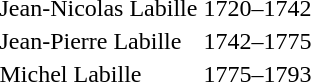<table>
<tr>
<td>Jean-Nicolas Labille</td>
<td>1720–1742</td>
</tr>
<tr>
<td>Jean-Pierre Labille</td>
<td>1742–1775</td>
</tr>
<tr>
<td>Michel Labille</td>
<td>1775–1793</td>
</tr>
</table>
